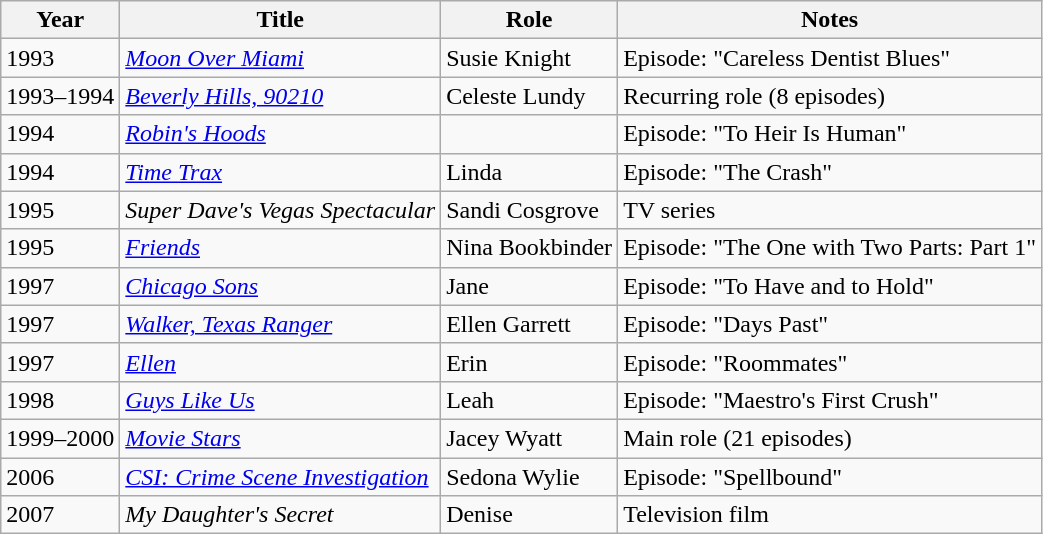<table class="wikitable sortable">
<tr>
<th>Year</th>
<th>Title</th>
<th>Role</th>
<th class="unsortable">Notes</th>
</tr>
<tr>
<td>1993</td>
<td><em><a href='#'>Moon Over Miami</a></em></td>
<td>Susie Knight</td>
<td>Episode: "Careless Dentist Blues"</td>
</tr>
<tr>
<td>1993–1994</td>
<td><em><a href='#'>Beverly Hills, 90210</a></em></td>
<td>Celeste Lundy</td>
<td>Recurring role (8 episodes)</td>
</tr>
<tr>
<td>1994</td>
<td><em><a href='#'>Robin's Hoods</a></em></td>
<td></td>
<td>Episode: "To Heir Is Human"</td>
</tr>
<tr>
<td>1994</td>
<td><em><a href='#'>Time Trax</a></em></td>
<td>Linda</td>
<td>Episode: "The Crash"</td>
</tr>
<tr>
<td>1995</td>
<td><em>Super Dave's Vegas Spectacular</em></td>
<td>Sandi Cosgrove</td>
<td>TV series</td>
</tr>
<tr>
<td>1995</td>
<td><em><a href='#'>Friends</a></em></td>
<td>Nina Bookbinder</td>
<td>Episode: "The One with Two Parts: Part 1"</td>
</tr>
<tr>
<td>1997</td>
<td><em><a href='#'>Chicago Sons</a></em></td>
<td>Jane</td>
<td>Episode: "To Have and to Hold"</td>
</tr>
<tr>
<td>1997</td>
<td><em><a href='#'>Walker, Texas Ranger</a></em></td>
<td>Ellen Garrett</td>
<td>Episode: "Days Past"</td>
</tr>
<tr>
<td>1997</td>
<td><em><a href='#'>Ellen</a></em></td>
<td>Erin</td>
<td>Episode: "Roommates"</td>
</tr>
<tr>
<td>1998</td>
<td><em><a href='#'>Guys Like Us</a></em></td>
<td>Leah</td>
<td>Episode: "Maestro's First Crush"</td>
</tr>
<tr>
<td>1999–2000</td>
<td><em><a href='#'>Movie Stars</a></em></td>
<td>Jacey Wyatt</td>
<td>Main role (21 episodes)</td>
</tr>
<tr>
<td>2006</td>
<td><em><a href='#'>CSI: Crime Scene Investigation</a></em></td>
<td>Sedona Wylie</td>
<td>Episode: "Spellbound"</td>
</tr>
<tr>
<td>2007</td>
<td><em>My Daughter's Secret</em></td>
<td>Denise</td>
<td>Television film</td>
</tr>
</table>
